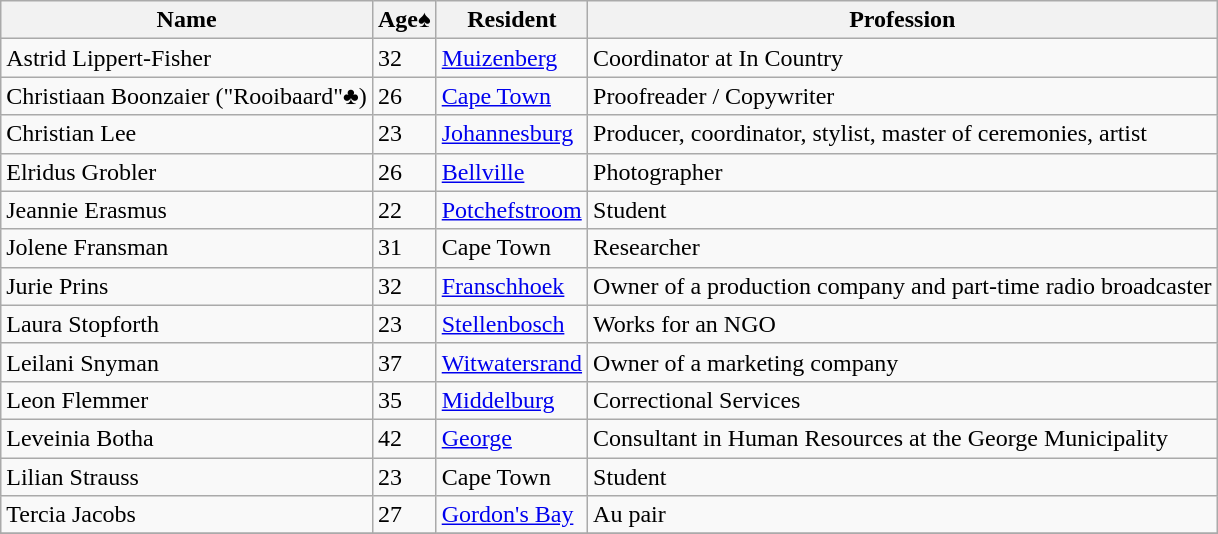<table class="wikitable">
<tr>
<th>Name</th>
<th>Age♠</th>
<th>Resident</th>
<th>Profession</th>
</tr>
<tr>
<td>Astrid Lippert-Fisher</td>
<td>32</td>
<td><a href='#'>Muizenberg</a></td>
<td>Coordinator at In Country</td>
</tr>
<tr>
<td>Christiaan Boonzaier ("Rooibaard"♣)</td>
<td>26</td>
<td><a href='#'>Cape Town</a></td>
<td>Proofreader / Copywriter</td>
</tr>
<tr>
<td>Christian Lee</td>
<td>23</td>
<td><a href='#'>Johannesburg</a></td>
<td>Producer, coordinator, stylist, master of ceremonies, artist</td>
</tr>
<tr>
<td>Elridus Grobler</td>
<td>26</td>
<td><a href='#'>Bellville</a></td>
<td>Photographer</td>
</tr>
<tr>
<td>Jeannie Erasmus</td>
<td>22</td>
<td><a href='#'>Potchefstroom</a></td>
<td>Student</td>
</tr>
<tr>
<td>Jolene Fransman</td>
<td>31</td>
<td>Cape Town</td>
<td>Researcher</td>
</tr>
<tr>
<td>Jurie Prins</td>
<td>32</td>
<td><a href='#'>Franschhoek</a></td>
<td>Owner of a production company and part-time radio broadcaster</td>
</tr>
<tr>
<td>Laura Stopforth</td>
<td>23</td>
<td><a href='#'>Stellenbosch</a></td>
<td>Works for an NGO</td>
</tr>
<tr>
<td>Leilani Snyman</td>
<td>37</td>
<td><a href='#'>Witwatersrand</a></td>
<td>Owner of a marketing company</td>
</tr>
<tr>
<td>Leon Flemmer</td>
<td>35</td>
<td><a href='#'>Middelburg</a></td>
<td>Correctional Services</td>
</tr>
<tr>
<td>Leveinia Botha</td>
<td>42</td>
<td><a href='#'>George</a></td>
<td>Consultant in Human Resources at the George Municipality</td>
</tr>
<tr>
<td>Lilian Strauss</td>
<td>23</td>
<td>Cape Town</td>
<td>Student</td>
</tr>
<tr>
<td>Tercia Jacobs</td>
<td>27</td>
<td><a href='#'>Gordon's Bay</a></td>
<td>Au pair</td>
</tr>
<tr>
</tr>
</table>
